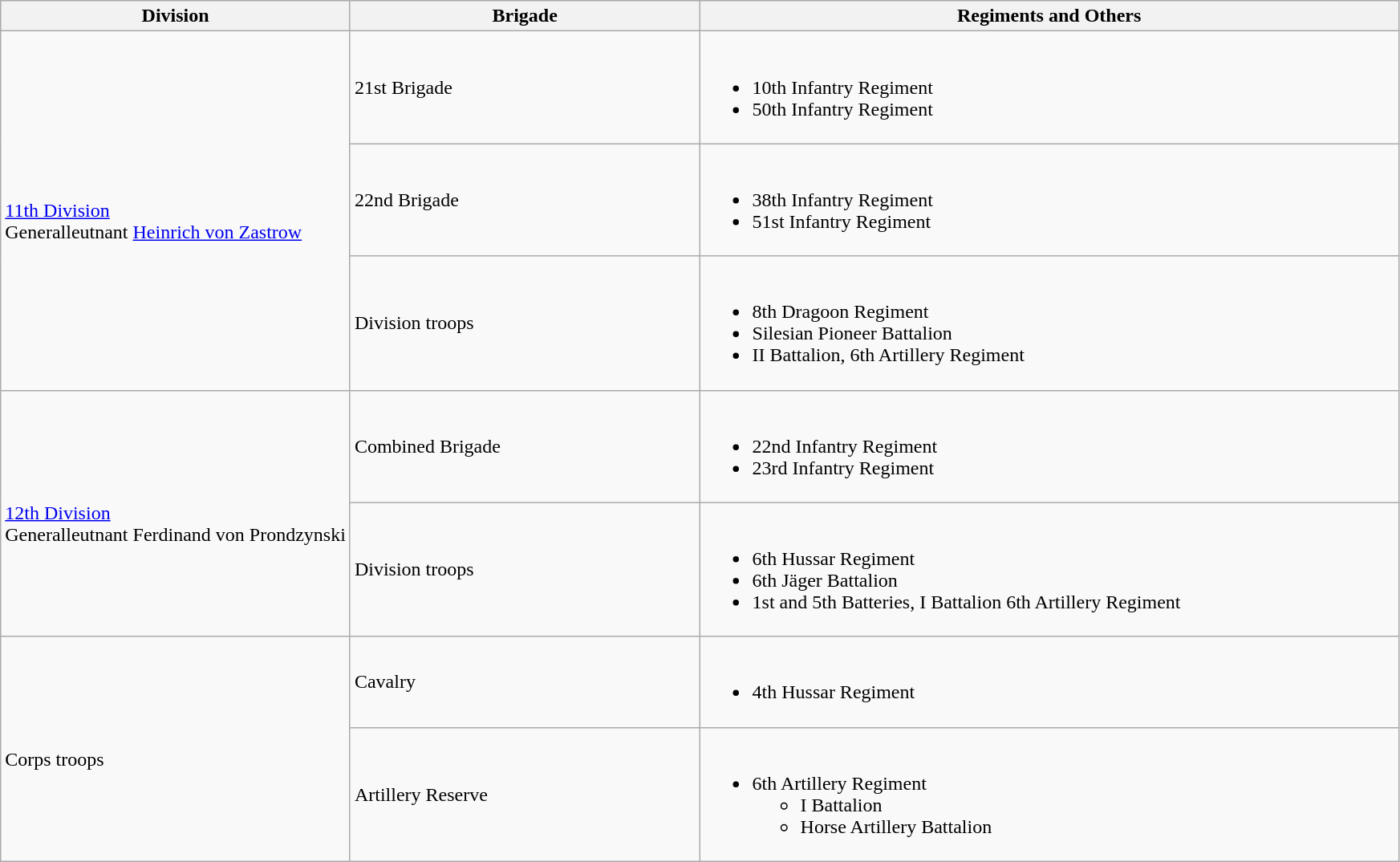<table class="wikitable">
<tr>
<th style="width:25%;">Division</th>
<th style="width:25%;">Brigade</th>
<th>Regiments and Others</th>
</tr>
<tr>
<td rowspan=3><br><a href='#'>11th Division</a>
<br>
Generalleutnant <a href='#'>Heinrich von Zastrow</a></td>
<td>21st Brigade</td>
<td><br><ul><li>10th Infantry Regiment</li><li>50th Infantry Regiment</li></ul></td>
</tr>
<tr>
<td>22nd Brigade</td>
<td><br><ul><li>38th Infantry Regiment</li><li>51st Infantry Regiment</li></ul></td>
</tr>
<tr>
<td>Division troops</td>
<td><br><ul><li>8th Dragoon Regiment </li><li>Silesian Pioneer Battalion</li><li>II Battalion, 6th Artillery Regiment</li></ul></td>
</tr>
<tr>
<td rowspan=2><br><a href='#'>12th Division</a>
<br>
Generalleutnant Ferdinand von Prondzynski</td>
<td>Combined Brigade</td>
<td><br><ul><li>22nd Infantry Regiment</li><li>23rd Infantry Regiment</li></ul></td>
</tr>
<tr>
<td>Division troops</td>
<td><br><ul><li>6th Hussar Regiment</li><li>6th Jäger Battalion</li><li>1st and 5th Batteries, I Battalion 6th Artillery Regiment</li></ul></td>
</tr>
<tr>
<td rowspan=2><br>Corps troops</td>
<td>Cavalry</td>
<td><br><ul><li>4th Hussar Regiment</li></ul></td>
</tr>
<tr>
<td>Artillery Reserve</td>
<td><br><ul><li>6th Artillery Regiment<ul><li>I Battalion</li><li>Horse Artillery Battalion</li></ul></li></ul></td>
</tr>
</table>
